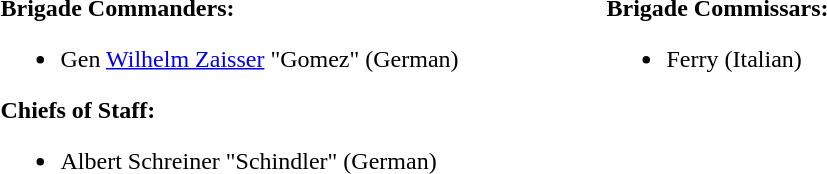<table>
<tr>
<td width=400 valign="top"><br><strong>Brigade Commanders:</strong><ul><li>Gen <a href='#'>Wilhelm Zaisser</a> "Gomez" (German)</li></ul><strong>Chiefs of Staff:</strong><ul><li>Albert Schreiner "Schindler" (German)</li></ul></td>
<td valign="top"><br><strong>Brigade Commissars:</strong><ul><li>Ferry (Italian)</li></ul></td>
<td></td>
</tr>
</table>
